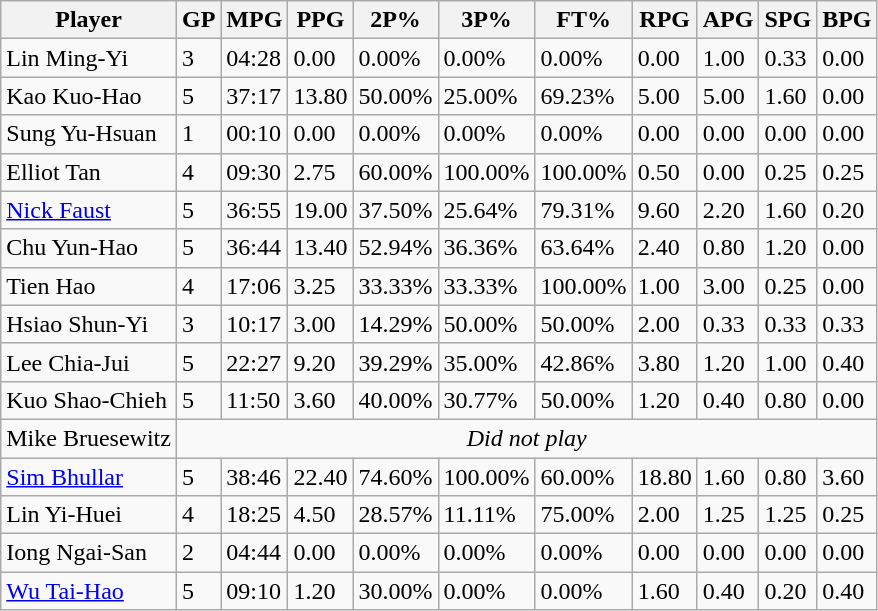<table class="wikitable">
<tr>
<th>Player</th>
<th>GP</th>
<th>MPG</th>
<th>PPG</th>
<th>2P%</th>
<th>3P%</th>
<th>FT%</th>
<th>RPG</th>
<th>APG</th>
<th>SPG</th>
<th>BPG</th>
</tr>
<tr>
<td>Lin Ming-Yi</td>
<td>3</td>
<td>04:28</td>
<td>0.00</td>
<td>0.00%</td>
<td>0.00%</td>
<td>0.00%</td>
<td>0.00</td>
<td>1.00</td>
<td>0.33</td>
<td>0.00</td>
</tr>
<tr>
<td>Kao Kuo-Hao</td>
<td>5</td>
<td>37:17</td>
<td>13.80</td>
<td>50.00%</td>
<td>25.00%</td>
<td>69.23%</td>
<td>5.00</td>
<td>5.00</td>
<td>1.60</td>
<td>0.00</td>
</tr>
<tr>
<td>Sung Yu-Hsuan</td>
<td>1</td>
<td>00:10</td>
<td>0.00</td>
<td>0.00%</td>
<td>0.00%</td>
<td>0.00%</td>
<td>0.00</td>
<td>0.00</td>
<td>0.00</td>
<td>0.00</td>
</tr>
<tr>
<td>Elliot Tan</td>
<td>4</td>
<td>09:30</td>
<td>2.75</td>
<td>60.00%</td>
<td>100.00%</td>
<td>100.00%</td>
<td>0.50</td>
<td>0.00</td>
<td>0.25</td>
<td>0.25</td>
</tr>
<tr>
<td><a href='#'>Nick Faust</a></td>
<td>5</td>
<td>36:55</td>
<td>19.00</td>
<td>37.50%</td>
<td>25.64%</td>
<td>79.31%</td>
<td>9.60</td>
<td>2.20</td>
<td>1.60</td>
<td>0.20</td>
</tr>
<tr>
<td>Chu Yun-Hao</td>
<td>5</td>
<td>36:44</td>
<td>13.40</td>
<td>52.94%</td>
<td>36.36%</td>
<td>63.64%</td>
<td>2.40</td>
<td>0.80</td>
<td>1.20</td>
<td>0.00</td>
</tr>
<tr>
<td>Tien Hao</td>
<td>4</td>
<td>17:06</td>
<td>3.25</td>
<td>33.33%</td>
<td>33.33%</td>
<td>100.00%</td>
<td>1.00</td>
<td>3.00</td>
<td>0.25</td>
<td>0.00</td>
</tr>
<tr>
<td>Hsiao Shun-Yi</td>
<td>3</td>
<td>10:17</td>
<td>3.00</td>
<td>14.29%</td>
<td>50.00%</td>
<td>50.00%</td>
<td>2.00</td>
<td>0.33</td>
<td>0.33</td>
<td>0.33</td>
</tr>
<tr>
<td>Lee Chia-Jui</td>
<td>5</td>
<td>22:27</td>
<td>9.20</td>
<td>39.29%</td>
<td>35.00%</td>
<td>42.86%</td>
<td>3.80</td>
<td>1.20</td>
<td>1.00</td>
<td>0.40</td>
</tr>
<tr>
<td>Kuo Shao-Chieh</td>
<td>5</td>
<td>11:50</td>
<td>3.60</td>
<td>40.00%</td>
<td>30.77%</td>
<td>50.00%</td>
<td>1.20</td>
<td>0.40</td>
<td>0.80</td>
<td>0.00</td>
</tr>
<tr>
<td>Mike Bruesewitz</td>
<td colspan=10 align=center><em>Did not play</em></td>
</tr>
<tr>
<td><a href='#'>Sim Bhullar</a></td>
<td>5</td>
<td>38:46</td>
<td>22.40</td>
<td>74.60%</td>
<td>100.00%</td>
<td>60.00%</td>
<td>18.80</td>
<td>1.60</td>
<td>0.80</td>
<td>3.60</td>
</tr>
<tr>
<td>Lin Yi-Huei</td>
<td>4</td>
<td>18:25</td>
<td>4.50</td>
<td>28.57%</td>
<td>11.11%</td>
<td>75.00%</td>
<td>2.00</td>
<td>1.25</td>
<td>1.25</td>
<td>0.25</td>
</tr>
<tr>
<td>Iong Ngai-San</td>
<td>2</td>
<td>04:44</td>
<td>0.00</td>
<td>0.00%</td>
<td>0.00%</td>
<td>0.00%</td>
<td>0.00</td>
<td>0.00</td>
<td>0.00</td>
<td>0.00</td>
</tr>
<tr>
<td><a href='#'>Wu Tai-Hao</a></td>
<td>5</td>
<td>09:10</td>
<td>1.20</td>
<td>30.00%</td>
<td>0.00%</td>
<td>0.00%</td>
<td>1.60</td>
<td>0.40</td>
<td>0.20</td>
<td>0.40</td>
</tr>
</table>
